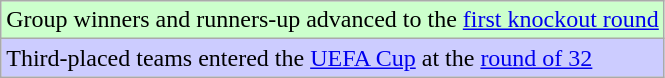<table class="wikitable">
<tr bgcolor=#ccffcc>
<td>Group winners and runners-up advanced to the <a href='#'>first knockout round</a></td>
</tr>
<tr bgcolor=#ccccff>
<td>Third-placed teams entered the <a href='#'>UEFA Cup</a> at the <a href='#'>round of 32</a></td>
</tr>
</table>
